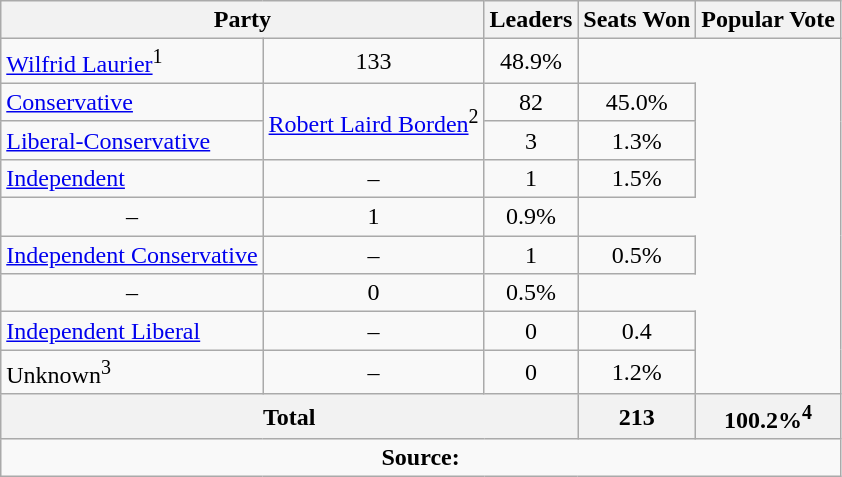<table class="wikitable">
<tr>
<th colspan="2">Party</th>
<th>Leaders</th>
<th>Seats Won</th>
<th>Popular Vote</th>
</tr>
<tr>
<td><a href='#'>Wilfrid Laurier</a><sup>1</sup></td>
<td align=center>133</td>
<td align=center>48.9%</td>
</tr>
<tr>
<td><a href='#'>Conservative</a></td>
<td rowspan=2><a href='#'>Robert Laird Borden</a><sup>2</sup></td>
<td align=center>82</td>
<td align=center>45.0%</td>
</tr>
<tr>
<td><a href='#'>Liberal-Conservative</a></td>
<td align=center>3</td>
<td align=center>1.3%</td>
</tr>
<tr>
<td><a href='#'>Independent</a></td>
<td align=center>–</td>
<td align=center>1</td>
<td align=center>1.5%</td>
</tr>
<tr>
<td align=center>–</td>
<td align=center>1</td>
<td align=center>0.9%</td>
</tr>
<tr>
<td><a href='#'>Independent Conservative</a></td>
<td align=center>–</td>
<td align=center>1</td>
<td align=center>0.5%</td>
</tr>
<tr>
<td align=center>–</td>
<td align=center>0</td>
<td align=center>0.5%</td>
</tr>
<tr>
<td><a href='#'>Independent Liberal</a></td>
<td align=center>–</td>
<td align=center>0</td>
<td align=center>0.4</td>
</tr>
<tr>
<td>Unknown<sup>3</sup></td>
<td align=center>–</td>
<td align=center>0</td>
<td align=center>1.2%</td>
</tr>
<tr>
<th colspan=3 align=left>Total</th>
<th align=right>213</th>
<th align=right>100.2%<sup>4</sup></th>
</tr>
<tr>
<td align="center" colspan=5><strong>Source:</strong>  </td>
</tr>
</table>
